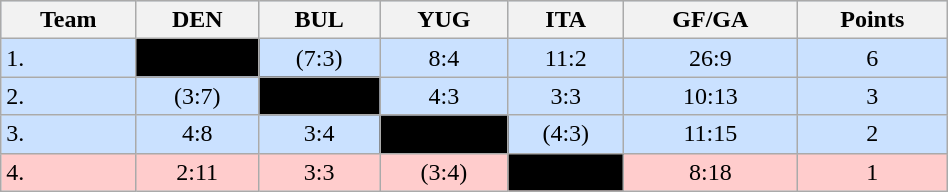<table class="wikitable" bgcolor="#EFEFFF" width="50%">
<tr bgcolor="#BCD2EE">
<th>Team</th>
<th>DEN</th>
<th>BUL</th>
<th>YUG</th>
<th>ITA</th>
<th>GF/GA</th>
<th>Points</th>
</tr>
<tr bgcolor="#CAE1FF" align="center">
<td align="left">1. </td>
<td style="background:#000000;"></td>
<td>(7:3)</td>
<td>8:4</td>
<td>11:2</td>
<td>26:9</td>
<td>6</td>
</tr>
<tr bgcolor="#CAE1FF" align="center">
<td align="left">2. </td>
<td>(3:7)</td>
<td style="background:#000000;"></td>
<td>4:3</td>
<td>3:3</td>
<td>10:13</td>
<td>3</td>
</tr>
<tr bgcolor="#CAE1FF" align="center">
<td align="left">3. </td>
<td>4:8</td>
<td>3:4</td>
<td style="background:#000000;"></td>
<td>(4:3)</td>
<td>11:15</td>
<td>2</td>
</tr>
<tr bgcolor="#ffcccc" align="center">
<td align="left">4. </td>
<td>2:11</td>
<td>3:3</td>
<td>(3:4)</td>
<td style="background:#000000;"></td>
<td>8:18</td>
<td>1</td>
</tr>
</table>
